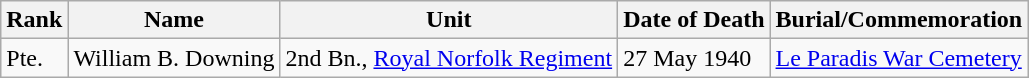<table class="wikitable">
<tr>
<th>Rank</th>
<th>Name</th>
<th>Unit</th>
<th>Date of Death</th>
<th>Burial/Commemoration</th>
</tr>
<tr>
<td>Pte.</td>
<td>William B. Downing</td>
<td>2nd Bn., <a href='#'>Royal Norfolk Regiment</a></td>
<td>27 May 1940</td>
<td><a href='#'>Le Paradis War Cemetery</a></td>
</tr>
</table>
